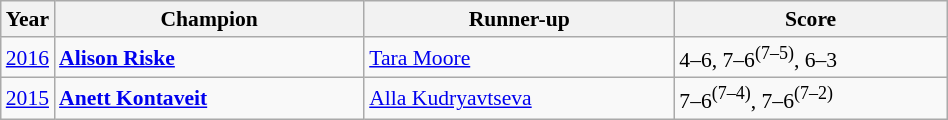<table class="wikitable" style="font-size:90%">
<tr>
<th>Year</th>
<th width="200">Champion</th>
<th width="200">Runner-up</th>
<th width="175">Score</th>
</tr>
<tr>
<td><a href='#'>2016</a></td>
<td> <strong><a href='#'>Alison Riske</a></strong></td>
<td> <a href='#'>Tara Moore</a></td>
<td>4–6, 7–6<sup>(7–5)</sup>, 6–3</td>
</tr>
<tr>
<td><a href='#'>2015</a></td>
<td> <strong><a href='#'>Anett Kontaveit</a></strong></td>
<td> <a href='#'>Alla Kudryavtseva</a></td>
<td>7–6<sup>(7–4)</sup>, 7–6<sup>(7–2)</sup></td>
</tr>
</table>
